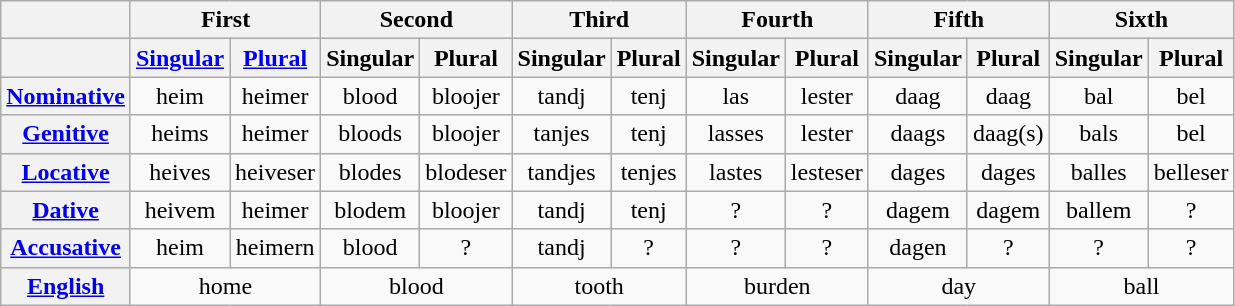<table class="wikitable" style="text-align:center">
<tr>
<th></th>
<th colspan="2">First</th>
<th colspan="2">Second</th>
<th colspan="2">Third</th>
<th colspan="2">Fourth</th>
<th colspan="2">Fifth</th>
<th colspan="2">Sixth</th>
</tr>
<tr>
<th></th>
<th><a href='#'>Singular</a></th>
<th><a href='#'>Plural</a></th>
<th>Singular</th>
<th>Plural</th>
<th>Singular</th>
<th>Plural</th>
<th>Singular</th>
<th>Plural</th>
<th>Singular</th>
<th>Plural</th>
<th>Singular</th>
<th>Plural</th>
</tr>
<tr>
<th><a href='#'>Nominative</a></th>
<td>heim</td>
<td>heimer</td>
<td>blood</td>
<td>bloojer</td>
<td>tandj</td>
<td>tenj</td>
<td>las</td>
<td>lester</td>
<td>daag</td>
<td>daag</td>
<td>bal</td>
<td>bel</td>
</tr>
<tr>
<th><a href='#'>Genitive</a></th>
<td>heims</td>
<td>heimer</td>
<td>bloods</td>
<td>bloojer</td>
<td>tanjes</td>
<td>tenj</td>
<td>lasses</td>
<td>lester</td>
<td>daags</td>
<td>daag(s)</td>
<td>bals</td>
<td>bel</td>
</tr>
<tr>
<th><a href='#'>Locative</a></th>
<td>heives</td>
<td>heiveser</td>
<td>blodes</td>
<td>blodeser</td>
<td>tandjes</td>
<td>tenjes</td>
<td>lastes</td>
<td>lesteser</td>
<td>dages</td>
<td>dages</td>
<td>balles</td>
<td>belleser</td>
</tr>
<tr>
<th><a href='#'>Dative</a></th>
<td>heivem</td>
<td>heimer</td>
<td>blodem</td>
<td>bloojer</td>
<td>tandj</td>
<td>tenj</td>
<td>?</td>
<td>?</td>
<td>dagem</td>
<td>dagem</td>
<td>ballem</td>
<td>?</td>
</tr>
<tr>
<th><a href='#'>Accusative</a></th>
<td>heim</td>
<td>heimern</td>
<td>blood</td>
<td>?</td>
<td>tandj</td>
<td>?</td>
<td>?</td>
<td>?</td>
<td>dagen</td>
<td>?</td>
<td>?</td>
<td>?</td>
</tr>
<tr>
<th><a href='#'>English</a></th>
<td colspan="2">home</td>
<td colspan="2">blood</td>
<td colspan="2">tooth</td>
<td colspan="2">burden</td>
<td colspan="2">day</td>
<td colspan="2">ball</td>
</tr>
</table>
